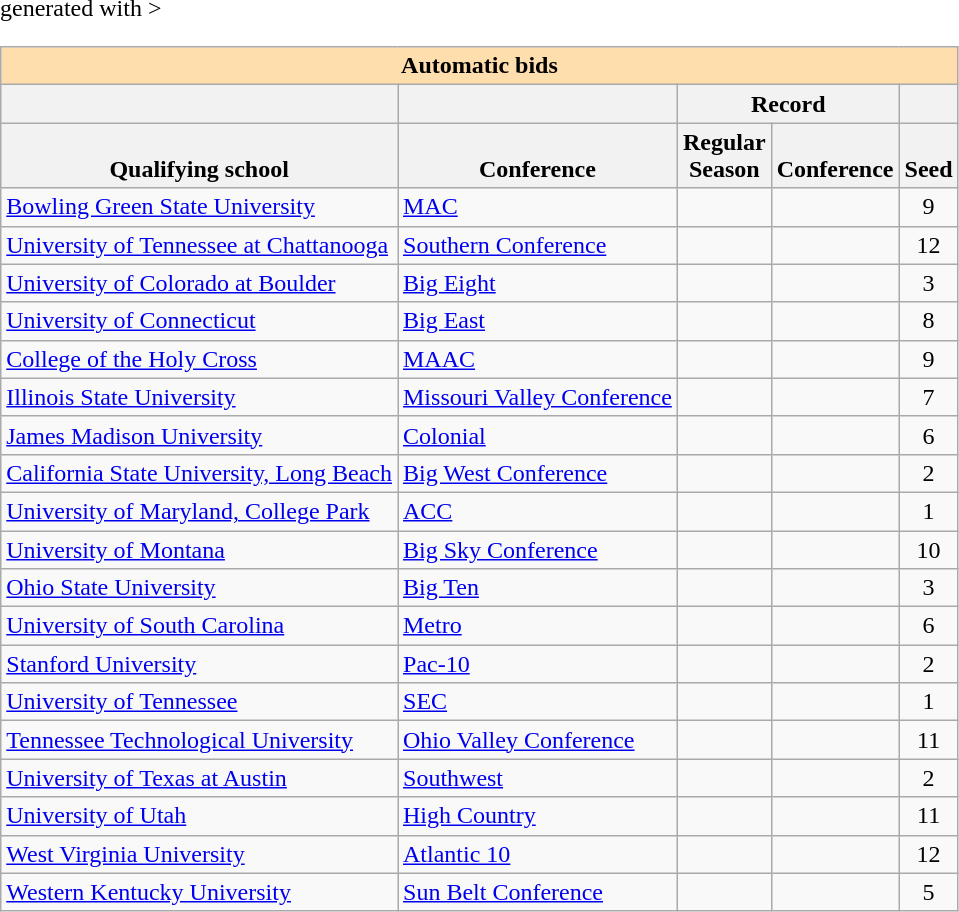<table class="wikitable sortable" <hiddentext>generated with   >
<tr>
<th style="background-color:#FFdead;font-weight:bold"   align="center" valign="bottom"  width="171" colspan="5" height="13">Automatic  bids</th>
</tr>
<tr>
<th height="13"    valign="bottom"> </th>
<th valign="bottom"> </th>
<th style="font-weight:bold"   colspan="2" align="center"  valign="bottom">Record</th>
<th valign="bottom"> </th>
</tr>
<tr style="font-weight:bold"   valign="bottom">
<th height="13">Qualifying school</th>
<th>Conference</th>
<th>Regular<br> Season</th>
<th>Conference</th>
<th>Seed</th>
</tr>
<tr>
<td height="13"  valign="bottom"><a href='#'>Bowling Green State University</a></td>
<td valign="bottom"><a href='#'>MAC</a></td>
<td align="center"  valign="bottom"></td>
<td align="center"  valign="bottom"></td>
<td align="center"  valign="bottom">9</td>
</tr>
<tr>
<td height="13"  valign="bottom"><a href='#'>University of Tennessee at Chattanooga</a></td>
<td valign="bottom"><a href='#'>Southern Conference</a></td>
<td align="center"  valign="bottom"></td>
<td align="center"  valign="bottom"></td>
<td align="center"  valign="bottom">12</td>
</tr>
<tr>
<td height="13"  valign="bottom"><a href='#'>University of Colorado at Boulder</a></td>
<td valign="bottom"><a href='#'>Big Eight</a></td>
<td align="center"  valign="bottom"></td>
<td align="center"  valign="bottom"></td>
<td align="center"  valign="bottom">3</td>
</tr>
<tr>
<td height="13"  valign="bottom"><a href='#'>University of Connecticut</a></td>
<td valign="bottom"><a href='#'>Big East</a></td>
<td align="center"  valign="bottom"></td>
<td align="center"  valign="bottom"></td>
<td align="center"  valign="bottom">8</td>
</tr>
<tr>
<td height="13"  valign="bottom"><a href='#'>College of the Holy Cross</a></td>
<td valign="bottom"><a href='#'>MAAC</a></td>
<td align="center"  valign="bottom"></td>
<td align="center"  valign="bottom"></td>
<td align="center"  valign="bottom">9</td>
</tr>
<tr>
<td height="13"  valign="bottom"><a href='#'>Illinois State University</a></td>
<td valign="bottom"><a href='#'>Missouri Valley Conference</a></td>
<td align="center"  valign="bottom"></td>
<td align="center"  valign="bottom"></td>
<td align="center"  valign="bottom">7</td>
</tr>
<tr>
<td height="13"  valign="bottom"><a href='#'>James Madison University</a></td>
<td valign="bottom"><a href='#'>Colonial</a></td>
<td align="center"  valign="bottom"></td>
<td align="center"  valign="bottom"></td>
<td align="center"  valign="bottom">6</td>
</tr>
<tr>
<td height="13"  valign="bottom"><a href='#'>California State University, Long Beach</a></td>
<td valign="bottom"><a href='#'>Big West Conference</a></td>
<td align="center"  valign="bottom"></td>
<td align="center"  valign="bottom"></td>
<td align="center"  valign="bottom">2</td>
</tr>
<tr>
<td height="13"  valign="bottom"><a href='#'>University of Maryland, College Park</a></td>
<td valign="bottom"><a href='#'>ACC</a></td>
<td align="center"  valign="bottom"></td>
<td align="center"  valign="bottom"></td>
<td align="center"  valign="bottom">1</td>
</tr>
<tr>
<td height="13"  valign="bottom"><a href='#'>University of Montana</a></td>
<td valign="bottom"><a href='#'>Big Sky Conference</a></td>
<td align="center"  valign="bottom"></td>
<td align="center"  valign="bottom"></td>
<td align="center"  valign="bottom">10</td>
</tr>
<tr>
<td height="13"  valign="bottom"><a href='#'>Ohio State University</a></td>
<td valign="bottom"><a href='#'>Big Ten</a></td>
<td align="center"  valign="bottom"></td>
<td align="center"  valign="bottom"></td>
<td align="center"  valign="bottom">3</td>
</tr>
<tr>
<td height="13"  valign="bottom"><a href='#'>University of South Carolina</a></td>
<td valign="bottom"><a href='#'>Metro</a></td>
<td align="center"  valign="bottom"></td>
<td align="center"  valign="bottom"></td>
<td align="center"  valign="bottom">6</td>
</tr>
<tr>
<td height="13"  valign="bottom"><a href='#'>Stanford University</a></td>
<td valign="bottom"><a href='#'>Pac-10</a></td>
<td align="center"  valign="bottom"></td>
<td align="center"  valign="bottom"></td>
<td align="center"  valign="bottom">2</td>
</tr>
<tr>
<td height="13"  valign="bottom"><a href='#'>University of Tennessee</a></td>
<td valign="bottom"><a href='#'>SEC</a></td>
<td align="center"  valign="bottom"></td>
<td align="center"  valign="bottom"></td>
<td align="center"  valign="bottom">1</td>
</tr>
<tr>
<td height="13"  valign="bottom"><a href='#'>Tennessee Technological University</a></td>
<td valign="bottom"><a href='#'>Ohio Valley Conference</a></td>
<td align="center"  valign="bottom"></td>
<td align="center"  valign="bottom"></td>
<td align="center"  valign="bottom">11</td>
</tr>
<tr>
<td height="13"  valign="bottom"><a href='#'>University of Texas at Austin</a></td>
<td valign="bottom"><a href='#'>Southwest</a></td>
<td align="center"  valign="bottom"></td>
<td align="center"  valign="bottom"></td>
<td align="center"  valign="bottom">2</td>
</tr>
<tr>
<td height="13"  valign="bottom"><a href='#'>University of Utah</a></td>
<td valign="bottom"><a href='#'>High Country</a></td>
<td align="center"  valign="bottom"></td>
<td align="center"  valign="bottom"></td>
<td align="center"  valign="bottom">11</td>
</tr>
<tr>
<td height="13"  valign="bottom"><a href='#'>West Virginia University</a></td>
<td valign="bottom"><a href='#'>Atlantic 10</a></td>
<td align="center"  valign="bottom"></td>
<td align="center"  valign="bottom"></td>
<td align="center"  valign="bottom">12</td>
</tr>
<tr>
<td height="13"  valign="bottom"><a href='#'>Western Kentucky University</a></td>
<td valign="bottom"><a href='#'>Sun Belt Conference</a></td>
<td align="center"  valign="bottom"></td>
<td align="center"  valign="bottom"></td>
<td align="center"  valign="bottom">5</td>
</tr>
</table>
